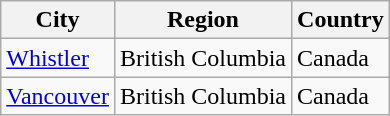<table class="wikitable" border="1">
<tr>
<th>City</th>
<th>Region</th>
<th>Country</th>
</tr>
<tr>
<td><a href='#'>Whistler</a></td>
<td>British Columbia</td>
<td>Canada</td>
</tr>
<tr>
<td><a href='#'>Vancouver</a></td>
<td>British Columbia</td>
<td>Canada</td>
</tr>
</table>
